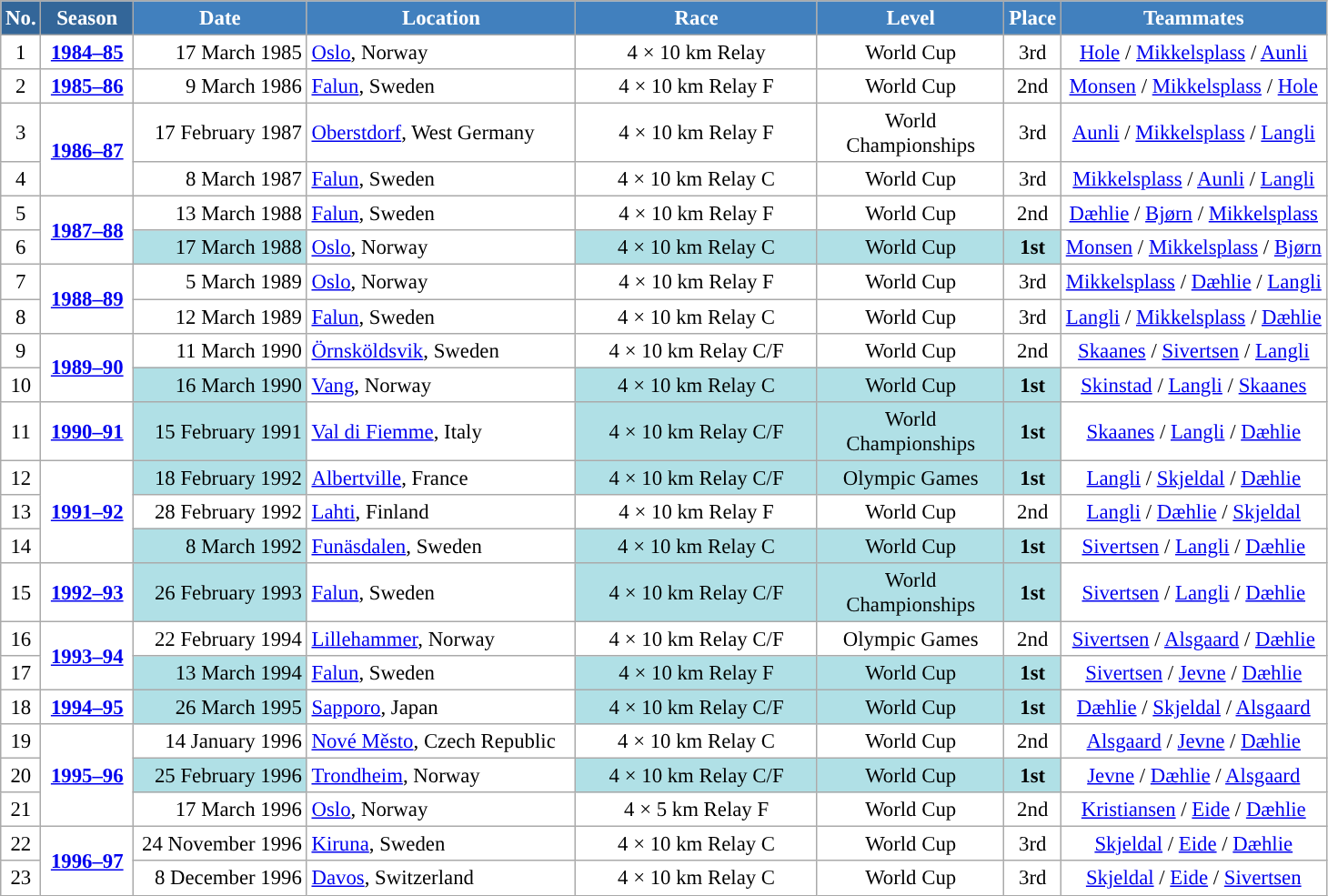<table class="wikitable sortable" style="font-size:95%; text-align:center; border:grey solid 1px; border-collapse:collapse; background:#ffffff;">
<tr style="background:#efefef;">
<th style="background-color:#369; color:white;">No.</th>
<th style="background-color:#369; color:white;">Season</th>
<th style="background-color:#4180be; color:white; width:120px;">Date</th>
<th style="background-color:#4180be; color:white; width:190px;">Location</th>
<th style="background-color:#4180be; color:white; width:170px;">Race</th>
<th style="background-color:#4180be; color:white; width:130px;">Level</th>
<th style="background-color:#4180be; color:white;">Place</th>
<th style="background-color:#4180be; color:white;">Teammates</th>
</tr>
<tr>
<td align=center>1</td>
<td rowspan=1 align=center><strong> <a href='#'>1984–85</a> </strong></td>
<td align=right>17 March 1985</td>
<td align=left> <a href='#'>Oslo</a>, Norway</td>
<td>4 × 10 km Relay</td>
<td>World Cup</td>
<td>3rd</td>
<td><a href='#'>Hole</a> / <a href='#'>Mikkelsplass</a> / <a href='#'>Aunli</a></td>
</tr>
<tr>
<td align=center>2</td>
<td rowspan=1 align=center><strong> <a href='#'>1985–86</a> </strong></td>
<td align=right>9 March 1986</td>
<td align=left> <a href='#'>Falun</a>, Sweden</td>
<td>4 × 10 km Relay F</td>
<td>World Cup</td>
<td>2nd</td>
<td><a href='#'>Monsen</a> / <a href='#'>Mikkelsplass</a> / <a href='#'>Hole</a></td>
</tr>
<tr>
<td align=center>3</td>
<td rowspan=2 align=center><strong> <a href='#'>1986–87</a> </strong></td>
<td align=right>17 February 1987</td>
<td align=left> <a href='#'>Oberstdorf</a>, West Germany</td>
<td>4 × 10 km Relay F</td>
<td>World Championships</td>
<td>3rd</td>
<td><a href='#'>Aunli</a> / <a href='#'>Mikkelsplass</a> / <a href='#'>Langli</a></td>
</tr>
<tr>
<td align=center>4</td>
<td align=right>8 March 1987</td>
<td align=left> <a href='#'>Falun</a>, Sweden</td>
<td>4 × 10 km Relay C</td>
<td>World Cup</td>
<td>3rd</td>
<td><a href='#'>Mikkelsplass</a> / <a href='#'>Aunli</a> / <a href='#'>Langli</a></td>
</tr>
<tr>
<td align=center>5</td>
<td rowspan=2 align=center><strong> <a href='#'>1987–88</a> </strong></td>
<td align=right>13 March 1988</td>
<td align=left> <a href='#'>Falun</a>, Sweden</td>
<td>4 × 10 km Relay F</td>
<td>World Cup</td>
<td>2nd</td>
<td><a href='#'>Dæhlie</a> / <a href='#'>Bjørn</a> / <a href='#'>Mikkelsplass</a></td>
</tr>
<tr>
<td align=center>6</td>
<td bgcolor="#BOEOE6" align=right>17 March 1988</td>
<td align=left> <a href='#'>Oslo</a>, Norway</td>
<td bgcolor="#BOEOE6">4 × 10 km Relay C</td>
<td bgcolor="#BOEOE6">World Cup</td>
<td bgcolor="#BOEOE6"><strong>1st</strong></td>
<td><a href='#'>Monsen</a> / <a href='#'>Mikkelsplass</a> / <a href='#'>Bjørn</a></td>
</tr>
<tr>
<td align=center>7</td>
<td rowspan=2 align=center><strong> <a href='#'>1988–89</a> </strong></td>
<td align=right>5 March 1989</td>
<td align=left> <a href='#'>Oslo</a>, Norway</td>
<td>4 × 10 km Relay F</td>
<td>World Cup</td>
<td>3rd</td>
<td><a href='#'>Mikkelsplass</a> / <a href='#'>Dæhlie</a> / <a href='#'>Langli</a></td>
</tr>
<tr>
<td align=center>8</td>
<td align=right>12 March 1989</td>
<td align=left> <a href='#'>Falun</a>, Sweden</td>
<td>4 × 10 km Relay C</td>
<td>World Cup</td>
<td>3rd</td>
<td><a href='#'>Langli</a> / <a href='#'>Mikkelsplass</a> / <a href='#'>Dæhlie</a></td>
</tr>
<tr>
<td align=center>9</td>
<td rowspan=2 align=center><strong> <a href='#'>1989–90</a> </strong></td>
<td align=right>11 March 1990</td>
<td align=left> <a href='#'>Örnsköldsvik</a>, Sweden</td>
<td>4 × 10 km Relay C/F</td>
<td>World Cup</td>
<td>2nd</td>
<td><a href='#'>Skaanes</a> / <a href='#'>Sivertsen</a> / <a href='#'>Langli</a></td>
</tr>
<tr>
<td align=center>10</td>
<td bgcolor="#BOEOE6" align=right>16 March 1990</td>
<td align=left> <a href='#'>Vang</a>, Norway</td>
<td bgcolor="#BOEOE6">4 × 10 km Relay C</td>
<td bgcolor="#BOEOE6">World Cup</td>
<td bgcolor="#BOEOE6"><strong>1st</strong></td>
<td><a href='#'>Skinstad</a> / <a href='#'>Langli</a> / <a href='#'>Skaanes</a></td>
</tr>
<tr>
<td align=center>11</td>
<td rowspan=1 align=center><strong><a href='#'>1990–91</a></strong></td>
<td bgcolor="#BOEOE6" align=right>15 February 1991</td>
<td align=left> <a href='#'>Val di Fiemme</a>, Italy</td>
<td bgcolor="#BOEOE6">4 × 10 km Relay C/F</td>
<td bgcolor="#BOEOE6">World Championships</td>
<td bgcolor="#BOEOE6"><strong>1st</strong></td>
<td><a href='#'>Skaanes</a> / <a href='#'>Langli</a> / <a href='#'>Dæhlie</a></td>
</tr>
<tr>
<td align=center>12</td>
<td rowspan=3 align=center><strong><a href='#'>1991–92</a></strong></td>
<td bgcolor="#BOEOE6" align=right>18 February 1992</td>
<td align=left> <a href='#'>Albertville</a>, France</td>
<td bgcolor="#BOEOE6">4 × 10 km Relay C/F</td>
<td bgcolor="#BOEOE6">Olympic Games</td>
<td bgcolor="#BOEOE6"><strong>1st</strong></td>
<td><a href='#'>Langli</a> / <a href='#'>Skjeldal</a> / <a href='#'>Dæhlie</a></td>
</tr>
<tr>
<td align=center>13</td>
<td align=right>28 February 1992</td>
<td align=left> <a href='#'>Lahti</a>, Finland</td>
<td>4 × 10 km Relay F</td>
<td>World Cup</td>
<td>2nd</td>
<td><a href='#'>Langli</a> / <a href='#'>Dæhlie</a> / <a href='#'>Skjeldal</a></td>
</tr>
<tr>
<td align=center>14</td>
<td bgcolor="#BOEOE6" align=right>8 March 1992</td>
<td align=left> <a href='#'>Funäsdalen</a>, Sweden</td>
<td bgcolor="#BOEOE6">4 × 10 km Relay C</td>
<td bgcolor="#BOEOE6">World Cup</td>
<td bgcolor="#BOEOE6"><strong>1st</strong></td>
<td><a href='#'>Sivertsen</a> / <a href='#'>Langli</a> / <a href='#'>Dæhlie</a></td>
</tr>
<tr>
<td align=center>15</td>
<td rowspan=1 align=center><strong><a href='#'>1992–93</a></strong></td>
<td bgcolor="#BOEOE6" align=right>26 February 1993</td>
<td align=left> <a href='#'>Falun</a>, Sweden</td>
<td bgcolor="#BOEOE6">4 × 10 km Relay C/F</td>
<td bgcolor="#BOEOE6">World Championships</td>
<td bgcolor="#BOEOE6"><strong>1st</strong></td>
<td><a href='#'>Sivertsen</a> / <a href='#'>Langli</a> / <a href='#'>Dæhlie</a></td>
</tr>
<tr>
<td align=center>16</td>
<td rowspan=2 align=center><strong> <a href='#'>1993–94</a> </strong></td>
<td align=right>22 February 1994</td>
<td align=left> <a href='#'>Lillehammer</a>, Norway</td>
<td>4 × 10 km Relay C/F</td>
<td>Olympic Games</td>
<td>2nd</td>
<td><a href='#'>Sivertsen</a> / <a href='#'>Alsgaard</a> / <a href='#'>Dæhlie</a></td>
</tr>
<tr>
<td align=center>17</td>
<td bgcolor="#BOEOE6" align=right>13 March 1994</td>
<td align=left> <a href='#'>Falun</a>, Sweden</td>
<td bgcolor="#BOEOE6">4 × 10 km Relay F</td>
<td bgcolor="#BOEOE6">World Cup</td>
<td bgcolor="#BOEOE6"><strong>1st</strong></td>
<td><a href='#'>Sivertsen</a> / <a href='#'>Jevne</a> / <a href='#'>Dæhlie</a></td>
</tr>
<tr>
<td align=center>18</td>
<td rowspan=1 align=center><strong><a href='#'>1994–95</a></strong></td>
<td bgcolor="#BOEOE6" align=right>26 March 1995</td>
<td align=left> <a href='#'>Sapporo</a>, Japan</td>
<td bgcolor="#BOEOE6">4 × 10 km Relay C/F</td>
<td bgcolor="#BOEOE6">World Cup</td>
<td bgcolor="#BOEOE6"><strong>1st</strong></td>
<td><a href='#'>Dæhlie</a> / <a href='#'>Skjeldal</a> / <a href='#'>Alsgaard</a></td>
</tr>
<tr>
<td align=center>19</td>
<td rowspan=3 align=center><strong> <a href='#'>1995–96</a> </strong></td>
<td align=right>14 January 1996</td>
<td align=left> <a href='#'>Nové Město</a>, Czech Republic</td>
<td>4 × 10 km Relay C</td>
<td>World Cup</td>
<td>2nd</td>
<td><a href='#'>Alsgaard</a> / <a href='#'>Jevne</a> / <a href='#'>Dæhlie</a></td>
</tr>
<tr>
<td align=center>20</td>
<td bgcolor="#BOEOE6" align=right>25 February 1996</td>
<td align=left> <a href='#'>Trondheim</a>, Norway</td>
<td bgcolor="#BOEOE6">4 × 10 km Relay C/F</td>
<td bgcolor="#BOEOE6">World Cup</td>
<td bgcolor="#BOEOE6"><strong>1st</strong></td>
<td><a href='#'>Jevne</a> / <a href='#'>Dæhlie</a> / <a href='#'>Alsgaard</a></td>
</tr>
<tr>
<td align=center>21</td>
<td align=right>17 March 1996</td>
<td align=left> <a href='#'>Oslo</a>, Norway</td>
<td>4 × 5 km Relay F</td>
<td>World Cup</td>
<td>2nd</td>
<td><a href='#'>Kristiansen</a> / <a href='#'>Eide</a> / <a href='#'>Dæhlie</a></td>
</tr>
<tr>
<td align=center>22</td>
<td rowspan=2 align=center><strong> <a href='#'>1996–97</a> </strong></td>
<td align=right>24 November 1996</td>
<td align=left> <a href='#'>Kiruna</a>, Sweden</td>
<td>4 × 10 km Relay C</td>
<td>World Cup</td>
<td>3rd</td>
<td><a href='#'>Skjeldal</a> / <a href='#'>Eide</a> / <a href='#'>Dæhlie</a></td>
</tr>
<tr>
<td align=center>23</td>
<td align=right>8 December 1996</td>
<td align=left> <a href='#'>Davos</a>, Switzerland</td>
<td>4 × 10 km Relay C</td>
<td>World Cup</td>
<td>3rd</td>
<td><a href='#'>Skjeldal</a> / <a href='#'>Eide</a> / <a href='#'>Sivertsen</a></td>
</tr>
</table>
